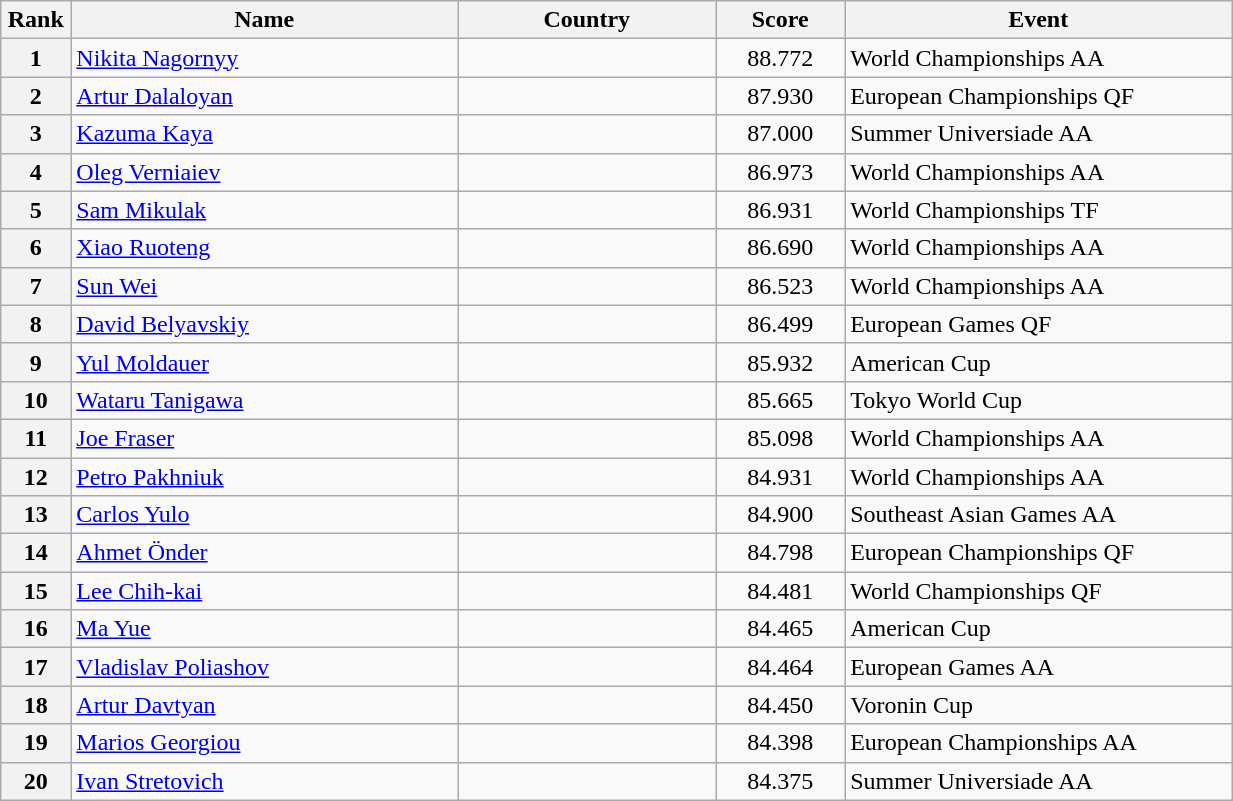<table style="width:65%;" class="wikitable sortable">
<tr>
<th style="text-align:center; width:5%;">Rank</th>
<th style="text-align:center; width:30%;">Name</th>
<th style="text-align:center; width:20%;">Country</th>
<th style="text-align:center; width:10%;">Score</th>
<th style="text-align:center; width:30%;">Event</th>
</tr>
<tr>
<th>1</th>
<td><a href='#'>Nikita Nagornyy</a></td>
<td></td>
<td align="center">88.772</td>
<td>World Championships AA</td>
</tr>
<tr>
<th>2</th>
<td><a href='#'>Artur Dalaloyan</a></td>
<td></td>
<td align="center">87.930</td>
<td>European Championships QF</td>
</tr>
<tr>
<th>3</th>
<td><a href='#'>Kazuma Kaya</a></td>
<td></td>
<td align="center">87.000</td>
<td>Summer Universiade AA</td>
</tr>
<tr>
<th>4</th>
<td><a href='#'>Oleg Verniaiev</a></td>
<td></td>
<td align="center">86.973</td>
<td>World Championships AA</td>
</tr>
<tr>
<th>5</th>
<td><a href='#'>Sam Mikulak</a></td>
<td></td>
<td align="center">86.931</td>
<td>World Championships TF</td>
</tr>
<tr>
<th>6</th>
<td><a href='#'>Xiao Ruoteng</a></td>
<td></td>
<td align="center">86.690</td>
<td>World Championships AA</td>
</tr>
<tr>
<th>7</th>
<td><a href='#'>Sun Wei</a></td>
<td></td>
<td align="center">86.523</td>
<td>World Championships AA</td>
</tr>
<tr>
<th>8</th>
<td><a href='#'>David Belyavskiy</a></td>
<td></td>
<td align="center">86.499</td>
<td>European Games QF</td>
</tr>
<tr>
<th>9</th>
<td><a href='#'>Yul Moldauer</a></td>
<td></td>
<td align="center">85.932</td>
<td>American Cup</td>
</tr>
<tr>
<th>10</th>
<td><a href='#'>Wataru Tanigawa</a></td>
<td></td>
<td align="center">85.665</td>
<td>Tokyo World Cup</td>
</tr>
<tr>
<th>11</th>
<td><a href='#'>Joe Fraser</a></td>
<td></td>
<td align="center">85.098</td>
<td>World Championships AA</td>
</tr>
<tr>
<th>12</th>
<td><a href='#'>Petro Pakhniuk</a></td>
<td></td>
<td align="center">84.931</td>
<td>World Championships AA</td>
</tr>
<tr>
<th>13</th>
<td><a href='#'>Carlos Yulo</a></td>
<td></td>
<td align="center">84.900</td>
<td>Southeast Asian Games AA</td>
</tr>
<tr>
<th>14</th>
<td><a href='#'>Ahmet Önder</a></td>
<td></td>
<td align="center">84.798</td>
<td>European Championships QF</td>
</tr>
<tr>
<th>15</th>
<td><a href='#'>Lee Chih-kai</a></td>
<td></td>
<td align="center">84.481</td>
<td>World Championships QF</td>
</tr>
<tr>
<th>16</th>
<td><a href='#'>Ma Yue</a></td>
<td></td>
<td align="center">84.465</td>
<td>American Cup</td>
</tr>
<tr>
<th>17</th>
<td><a href='#'>Vladislav Poliashov</a></td>
<td></td>
<td align="center">84.464</td>
<td>European Games AA</td>
</tr>
<tr>
<th>18</th>
<td><a href='#'>Artur Davtyan</a></td>
<td></td>
<td align="center">84.450</td>
<td>Voronin Cup</td>
</tr>
<tr>
<th>19</th>
<td><a href='#'>Marios Georgiou</a></td>
<td></td>
<td align="center">84.398</td>
<td>European Championships AA</td>
</tr>
<tr>
<th>20</th>
<td><a href='#'>Ivan Stretovich</a></td>
<td></td>
<td align="center">84.375</td>
<td>Summer Universiade AA</td>
</tr>
</table>
